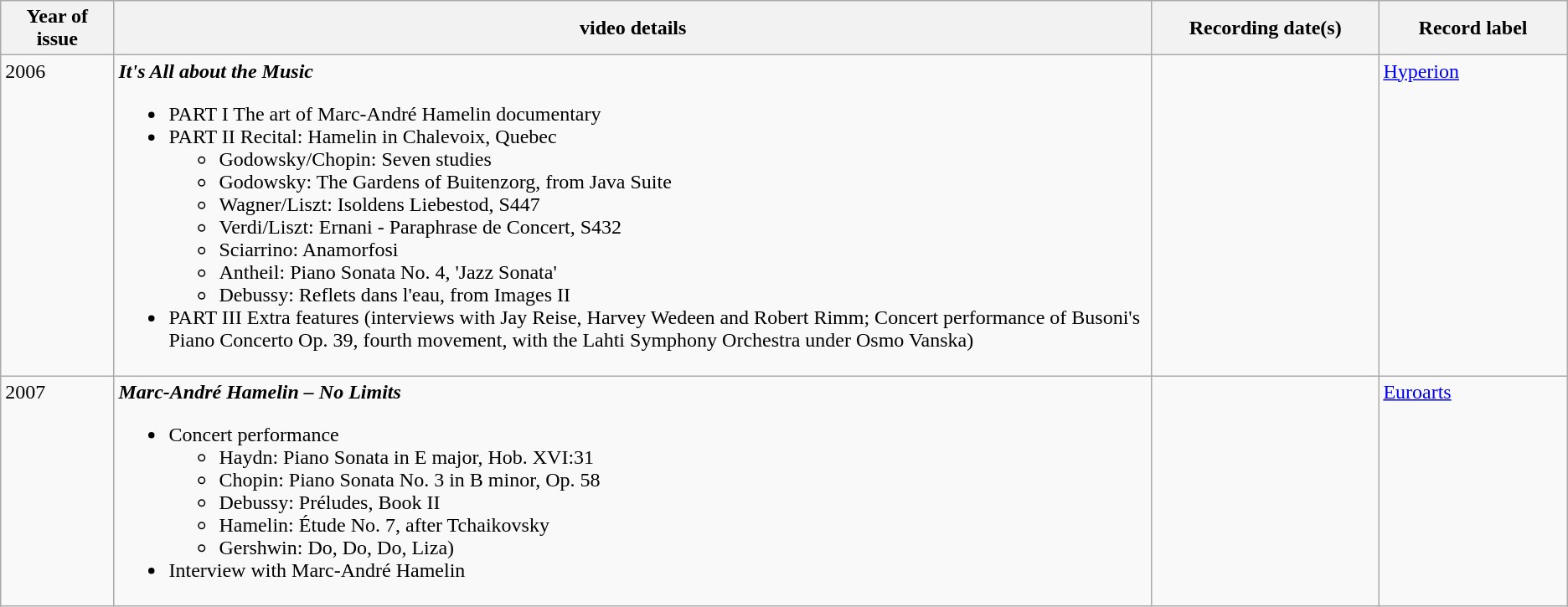<table class="wikitable sortable">
<tr>
<th style="width:6%;">Year of issue</th>
<th style="width:55%;">video details</th>
<th style="width:12%;">Recording date(s)</th>
<th style="width:10%;">Record label</th>
</tr>
<tr valign="top">
<td>2006</td>
<td><strong><em>It's All about the Music</em></strong><br><ul><li>PART I The art of Marc-André Hamelin documentary</li><li>PART II Recital: Hamelin in Chalevoix, Quebec<ul><li>Godowsky/Chopin: Seven studies</li><li>Godowsky: The Gardens of Buitenzorg, from Java Suite</li><li>Wagner/Liszt: Isoldens Liebestod, S447</li><li>Verdi/Liszt: Ernani - Paraphrase de Concert, S432</li><li>Sciarrino: Anamorfosi</li><li>Antheil: Piano Sonata No. 4, 'Jazz Sonata'</li><li>Debussy: Reflets dans l'eau, from Images II</li></ul></li><li>PART III Extra features (interviews with Jay Reise, Harvey Wedeen and Robert Rimm; Concert performance of Busoni's Piano Concerto Op. 39, fourth movement, with the Lahti Symphony Orchestra under Osmo Vanska)</li></ul></td>
<td></td>
<td><a href='#'>Hyperion</a></td>
</tr>
<tr valign="top">
<td>2007</td>
<td><strong><em>Marc-André Hamelin – No Limits</em></strong><br><ul><li>Concert performance<ul><li>Haydn: Piano Sonata in E major, Hob. XVI:31</li><li>Chopin: Piano Sonata No. 3 in B minor, Op. 58</li><li>Debussy: Préludes, Book II</li><li>Hamelin: Étude No. 7, after Tchaikovsky</li><li>Gershwin: Do, Do, Do, Liza)</li></ul></li><li>Interview with Marc-André Hamelin</li></ul></td>
<td></td>
<td><a href='#'>Euroarts</a></td>
</tr>
</table>
